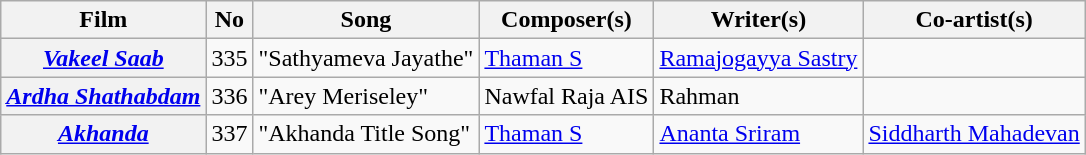<table class="wikitable">
<tr>
<th>Film</th>
<th>No</th>
<th>Song</th>
<th>Composer(s)</th>
<th>Writer(s)</th>
<th>Co-artist(s)</th>
</tr>
<tr>
<th><em><a href='#'>Vakeel Saab</a></em></th>
<td>335</td>
<td>"Sathyameva Jayathe"</td>
<td><a href='#'>Thaman S</a></td>
<td><a href='#'>Ramajogayya Sastry</a></td>
<td></td>
</tr>
<tr>
<th><em><a href='#'>Ardha Shathabdam</a></em></th>
<td>336</td>
<td>"Arey Meriseley"</td>
<td>Nawfal Raja AIS</td>
<td>Rahman</td>
<td></td>
</tr>
<tr>
<th><em><a href='#'>Akhanda</a></em></th>
<td>337</td>
<td>"Akhanda Title Song"</td>
<td><a href='#'>Thaman S</a></td>
<td><a href='#'>Ananta Sriram</a></td>
<td><a href='#'>Siddharth Mahadevan</a></td>
</tr>
</table>
